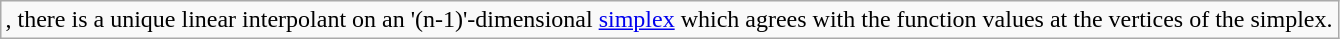<table class="wikitable" style="margin:1em auto;">
<tr>
<td>, there is a unique linear interpolant on an '(n-1)'-dimensional <a href='#'>simplex</a> which agrees with the function values at the vertices of the simplex.</td>
</tr>
</table>
